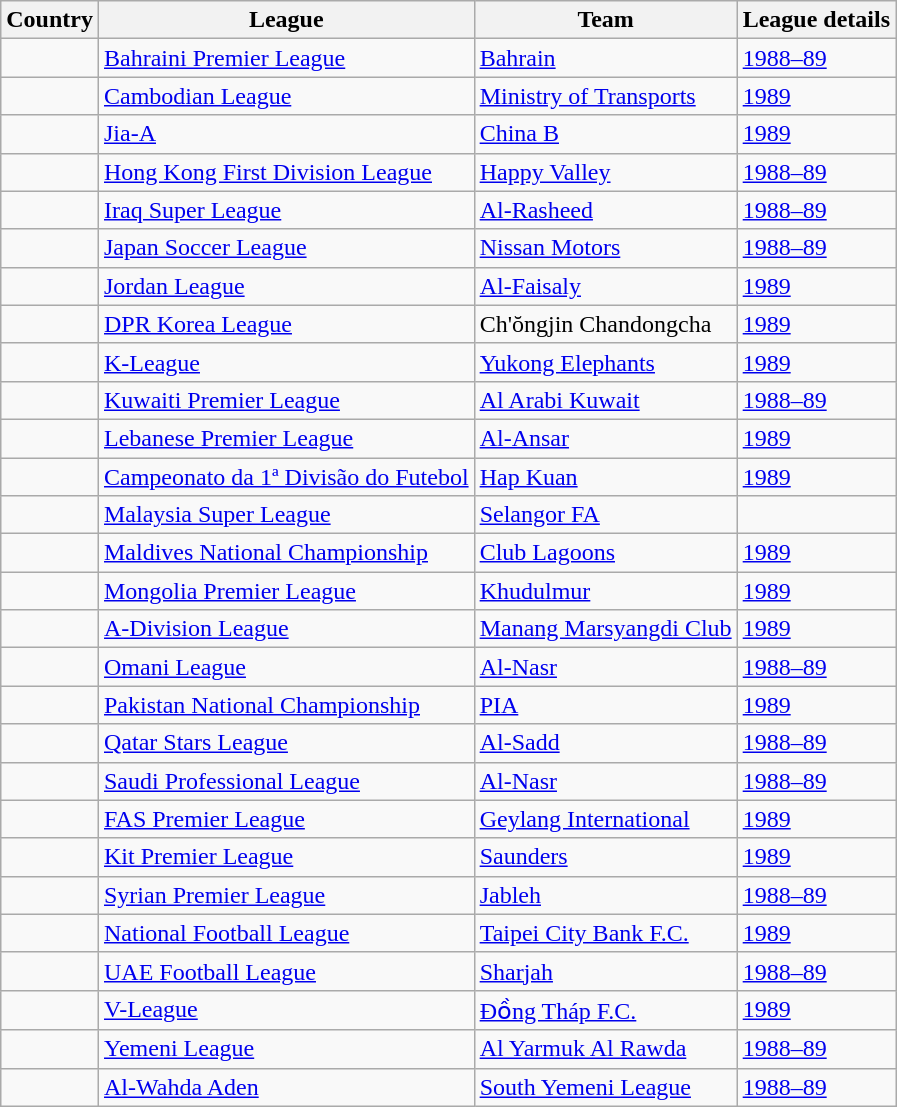<table class="wikitable">
<tr>
<th>Country</th>
<th>League</th>
<th>Team</th>
<th>League details</th>
</tr>
<tr>
<td></td>
<td><a href='#'>Bahraini Premier League</a></td>
<td><a href='#'>Bahrain</a></td>
<td><a href='#'>1988–89</a></td>
</tr>
<tr>
<td></td>
<td><a href='#'>Cambodian League</a></td>
<td><a href='#'>Ministry of Transports</a></td>
<td><a href='#'>1989</a></td>
</tr>
<tr>
<td></td>
<td><a href='#'>Jia-A</a></td>
<td><a href='#'>China B</a></td>
<td><a href='#'>1989</a></td>
</tr>
<tr>
<td></td>
<td><a href='#'>Hong Kong First Division League</a></td>
<td><a href='#'>Happy Valley</a></td>
<td><a href='#'>1988–89</a></td>
</tr>
<tr>
<td></td>
<td><a href='#'>Iraq Super League</a></td>
<td><a href='#'>Al-Rasheed</a></td>
<td><a href='#'>1988–89</a></td>
</tr>
<tr>
<td></td>
<td><a href='#'>Japan Soccer League</a></td>
<td><a href='#'>Nissan Motors</a></td>
<td><a href='#'>1988–89</a></td>
</tr>
<tr>
<td></td>
<td><a href='#'>Jordan League</a></td>
<td><a href='#'>Al-Faisaly</a></td>
<td><a href='#'>1989</a></td>
</tr>
<tr>
<td></td>
<td><a href='#'>DPR Korea League</a></td>
<td>Ch'ŏngjin Chandongcha</td>
<td><a href='#'>1989</a></td>
</tr>
<tr>
<td></td>
<td><a href='#'>K-League</a></td>
<td><a href='#'>Yukong Elephants</a></td>
<td><a href='#'>1989</a></td>
</tr>
<tr>
<td></td>
<td><a href='#'>Kuwaiti Premier League</a></td>
<td><a href='#'>Al Arabi Kuwait</a></td>
<td><a href='#'>1988–89</a></td>
</tr>
<tr>
<td></td>
<td><a href='#'>Lebanese Premier League</a></td>
<td><a href='#'>Al-Ansar</a></td>
<td><a href='#'>1989</a></td>
</tr>
<tr>
<td></td>
<td><a href='#'>Campeonato da 1ª Divisão do Futebol</a></td>
<td><a href='#'>Hap Kuan</a></td>
<td><a href='#'>1989</a></td>
</tr>
<tr>
<td></td>
<td><a href='#'>Malaysia Super League</a></td>
<td><a href='#'>Selangor FA</a></td>
<td></td>
</tr>
<tr>
<td></td>
<td><a href='#'>Maldives National Championship</a></td>
<td><a href='#'>Club Lagoons</a></td>
<td><a href='#'>1989</a></td>
</tr>
<tr>
<td></td>
<td><a href='#'>Mongolia Premier League</a></td>
<td><a href='#'>Khudulmur</a></td>
<td><a href='#'>1989</a></td>
</tr>
<tr>
<td></td>
<td><a href='#'>A-Division League</a></td>
<td><a href='#'>Manang Marsyangdi Club</a></td>
<td><a href='#'>1989</a></td>
</tr>
<tr>
<td></td>
<td><a href='#'>Omani League</a></td>
<td><a href='#'>Al-Nasr</a></td>
<td><a href='#'>1988–89</a></td>
</tr>
<tr>
<td></td>
<td><a href='#'>Pakistan National Championship</a></td>
<td><a href='#'>PIA</a></td>
<td><a href='#'>1989</a></td>
</tr>
<tr>
<td></td>
<td><a href='#'>Qatar Stars League</a></td>
<td><a href='#'>Al-Sadd</a></td>
<td><a href='#'>1988–89</a></td>
</tr>
<tr>
<td></td>
<td><a href='#'>Saudi Professional League</a></td>
<td><a href='#'>Al-Nasr</a></td>
<td><a href='#'>1988–89</a></td>
</tr>
<tr>
<td></td>
<td><a href='#'>FAS Premier League</a></td>
<td><a href='#'>Geylang International</a></td>
<td><a href='#'>1989</a></td>
</tr>
<tr>
<td></td>
<td><a href='#'>Kit Premier League</a></td>
<td><a href='#'>Saunders</a></td>
<td><a href='#'>1989</a></td>
</tr>
<tr>
<td></td>
<td><a href='#'>Syrian Premier League</a></td>
<td><a href='#'>Jableh</a></td>
<td><a href='#'>1988–89</a></td>
</tr>
<tr>
<td></td>
<td><a href='#'>National Football League</a></td>
<td><a href='#'>Taipei City Bank F.C.</a></td>
<td><a href='#'>1989</a></td>
</tr>
<tr>
<td></td>
<td><a href='#'>UAE Football League</a></td>
<td><a href='#'>Sharjah</a></td>
<td><a href='#'>1988–89</a></td>
</tr>
<tr>
<td></td>
<td><a href='#'>V-League</a></td>
<td><a href='#'>Đồng Tháp F.C.</a></td>
<td><a href='#'>1989</a></td>
</tr>
<tr>
<td></td>
<td><a href='#'>Yemeni League</a></td>
<td><a href='#'>Al Yarmuk Al Rawda</a></td>
<td><a href='#'>1988–89</a></td>
</tr>
<tr>
<td></td>
<td><a href='#'>Al-Wahda Aden</a></td>
<td><a href='#'>South Yemeni League</a></td>
<td><a href='#'>1988–89</a></td>
</tr>
</table>
